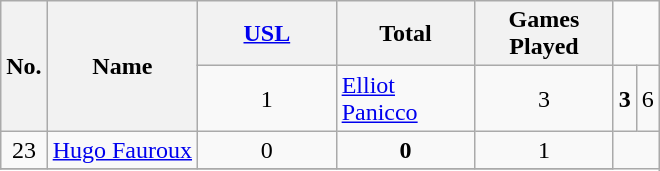<table class="wikitable sortable" style="text-align: center;">
<tr>
<th rowspan=2>No.</th>
<th rowspan=2>Name</th>
<th style="width:85px;"><a href='#'>USL</a></th>
<th style="width:85px;"><strong>Total</strong></th>
<th style="width:85px;"><strong>Games Played</strong></th>
</tr>
<tr>
<td>1</td>
<td align=left> <a href='#'>Elliot Panicco</a></td>
<td>3</td>
<td><strong>3</strong></td>
<td>6</td>
</tr>
<tr>
<td>23</td>
<td align=left> <a href='#'>Hugo Fauroux</a></td>
<td>0</td>
<td><strong>0</strong></td>
<td>1</td>
</tr>
<tr>
</tr>
</table>
